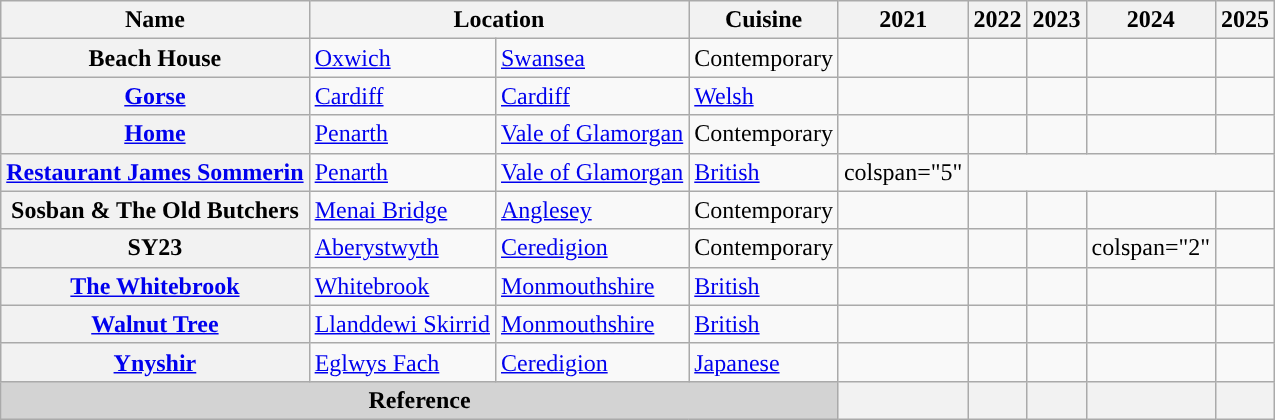<table class="wikitable sortable plainrowheaders" style="text-align:left;"">
<tr>
<th scope="col">Name</th>
<th scope="col" colspan="2">Location</th>
<th scope="col">Cuisine</th>
<th scope="col">2021</th>
<th scope="col">2022</th>
<th scope="col">2023</th>
<th scope="col">2024</th>
<th scope="col">2025</th>
</tr>
<tr>
<th scope="row">Beach House</th>
<td><a href='#'>Oxwich</a></td>
<td><a href='#'>Swansea</a></td>
<td>Contemporary</td>
<td></td>
<td></td>
<td></td>
<td></td>
<td></td>
</tr>
<tr>
<th scope="row"><a href='#'>Gorse</a></th>
<td><a href='#'>Cardiff</a></td>
<td><a href='#'>Cardiff</a></td>
<td><a href='#'>Welsh</a></td>
<td></td>
<td></td>
<td></td>
<td></td>
<td></td>
</tr>
<tr>
<th scope="row"><a href='#'>Home</a></th>
<td><a href='#'>Penarth</a></td>
<td><a href='#'>Vale of Glamorgan</a></td>
<td>Contemporary</td>
<td></td>
<td></td>
<td></td>
<td></td>
<td></td>
</tr>
<tr>
<th scope="row"><a href='#'>Restaurant James Sommerin</a></th>
<td><a href='#'>Penarth</a></td>
<td><a href='#'>Vale of Glamorgan</a></td>
<td><a href='#'>British</a></td>
<td>colspan="5" <em></td>
</tr>
<tr>
<th scope="row">Sosban & The Old Butchers</th>
<td><a href='#'>Menai Bridge</a></td>
<td><a href='#'>Anglesey</a></td>
<td>Contemporary</td>
<td></td>
<td></td>
<td></td>
<td></td>
<td></td>
</tr>
<tr>
<th scope="row">SY23</th>
<td><a href='#'>Aberystwyth</a></td>
<td><a href='#'>Ceredigion</a></td>
<td>Contemporary</td>
<td></td>
<td></td>
<td></td>
<td>colspan="2" </td>
</tr>
<tr>
<th scope="row"><a href='#'>The Whitebrook</a></th>
<td><a href='#'>Whitebrook</a></td>
<td><a href='#'>Monmouthshire</a></td>
<td><a href='#'>British</a></td>
<td></td>
<td></td>
<td></td>
<td></td>
<td></td>
</tr>
<tr>
<th scope="row"><a href='#'>Walnut Tree</a></th>
<td><a href='#'>Llanddewi Skirrid</a></td>
<td><a href='#'>Monmouthshire</a></td>
<td><a href='#'>British</a></td>
<td></td>
<td></td>
<td></td>
<td></td>
<td></td>
</tr>
<tr>
<th scope="row"><a href='#'>Ynyshir</a></th>
<td><a href='#'>Eglwys Fach</a></td>
<td><a href='#'>Ceredigion</a></td>
<td><a href='#'>Japanese</a></td>
<td></td>
<td></td>
<td></td>
<td></td>
<td></td>
</tr>
<tr>
<th colspan="4" style="text-align: center;background: lightgray;">Reference</th>
<th></th>
<th></th>
<th></th>
<th></th>
<th></th>
</tr>
</table>
